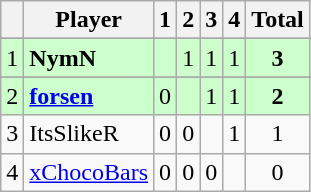<table class="wikitable" style="text-align: center;">
<tr>
<th></th>
<th>Player</th>
<th>1</th>
<th>2</th>
<th>3</th>
<th>4</th>
<th>Total</th>
</tr>
<tr>
</tr>
<tr style="background:#ccffcc;">
<td>1</td>
<td align="left"><strong>NymN</strong></td>
<td></td>
<td>1</td>
<td>1</td>
<td>1</td>
<td><strong>3</strong></td>
</tr>
<tr>
</tr>
<tr style="background:#ccffcc;">
<td>2</td>
<td align="left"><strong><a href='#'>forsen</a></strong></td>
<td>0</td>
<td></td>
<td>1</td>
<td>1</td>
<td><strong>2</strong></td>
</tr>
<tr>
<td>3</td>
<td align="left">ItsSlikeR</td>
<td>0</td>
<td>0</td>
<td></td>
<td>1</td>
<td>1</td>
</tr>
<tr>
<td>4</td>
<td align="left"><a href='#'>xChocoBars</a></td>
<td>0</td>
<td>0</td>
<td>0</td>
<td></td>
<td>0</td>
</tr>
</table>
